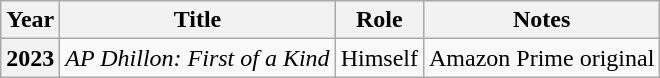<table class="wikitable plainrowheaders">
<tr>
<th>Year</th>
<th>Title</th>
<th>Role</th>
<th>Notes</th>
</tr>
<tr>
<th scope="row">2023</th>
<td><em>AP Dhillon: First of a Kind</em></td>
<td>Himself</td>
<td>Amazon Prime original</td>
</tr>
</table>
